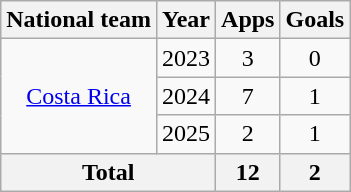<table class="wikitable" style="text-align:center">
<tr>
<th>National team</th>
<th>Year</th>
<th>Apps</th>
<th>Goals</th>
</tr>
<tr>
<td rowspan="3"><a href='#'>Costa Rica</a></td>
<td>2023</td>
<td>3</td>
<td>0</td>
</tr>
<tr>
<td>2024</td>
<td>7</td>
<td>1</td>
</tr>
<tr>
<td>2025</td>
<td>2</td>
<td>1</td>
</tr>
<tr>
<th colspan="2">Total</th>
<th>12</th>
<th>2</th>
</tr>
</table>
